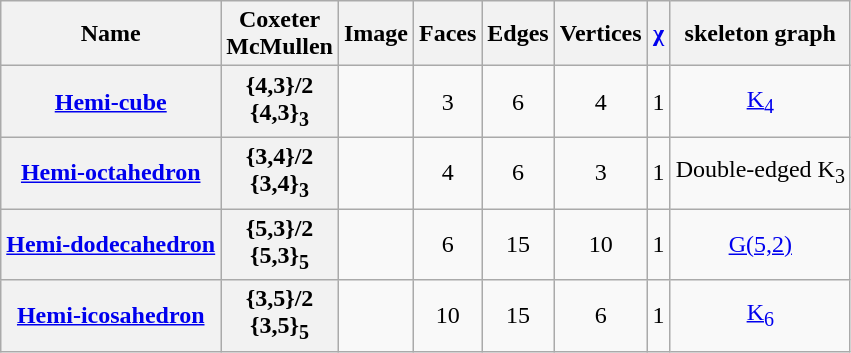<table class=wikitable>
<tr>
<th>Name</th>
<th>Coxeter<br>McMullen</th>
<th>Image</th>
<th>Faces</th>
<th>Edges</th>
<th>Vertices</th>
<th><a href='#'>χ</a></th>
<th>skeleton graph</th>
</tr>
<tr align=center>
<th><a href='#'>Hemi-cube</a></th>
<th>{4,3}/2<br>{4,3}<sub>3</sub></th>
<td></td>
<td>3</td>
<td>6</td>
<td>4</td>
<td>1</td>
<td><a href='#'>K<sub>4</sub></a></td>
</tr>
<tr align=center>
<th><a href='#'>Hemi-octahedron</a></th>
<th>{3,4}/2<br>{3,4}<sub>3</sub></th>
<td></td>
<td>4</td>
<td>6</td>
<td>3</td>
<td>1</td>
<td>Double-edged K<sub>3</sub></td>
</tr>
<tr align=center>
<th><a href='#'>Hemi-dodecahedron</a></th>
<th>{5,3}/2<br>{5,3}<sub>5</sub></th>
<td></td>
<td>6</td>
<td>15</td>
<td>10</td>
<td>1</td>
<td><a href='#'>G(5,2)</a></td>
</tr>
<tr align=center>
<th><a href='#'>Hemi-icosahedron</a></th>
<th>{3,5}/2<br>{3,5}<sub>5</sub></th>
<td></td>
<td>10</td>
<td>15</td>
<td>6</td>
<td>1</td>
<td><a href='#'>K<sub>6</sub></a></td>
</tr>
</table>
